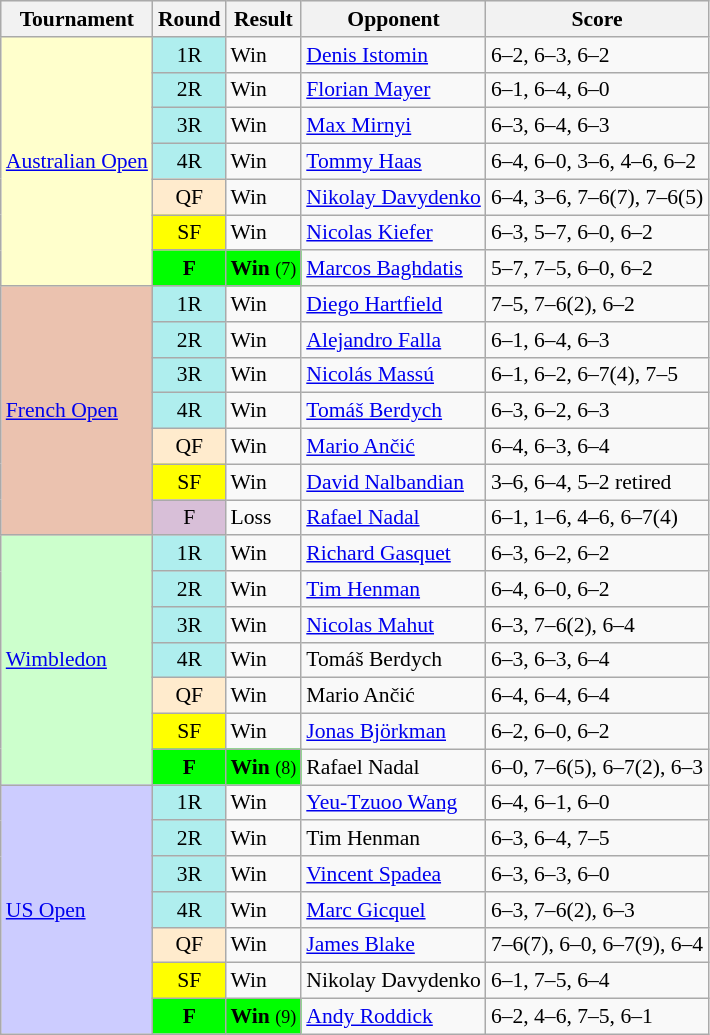<table class="wikitable" style="font-size:90%">
<tr style="background:#efefef;">
<th>Tournament</th>
<th>Round</th>
<th>Result</th>
<th>Opponent</th>
<th>Score</th>
</tr>
<tr>
<td rowspan="7" style="background:#ffc;"><a href='#'>Australian Open</a></td>
<td style="text-align:center; background:#afeeee;">1R</td>
<td>Win</td>
<td> <a href='#'>Denis Istomin</a></td>
<td>6–2, 6–3, 6–2</td>
</tr>
<tr>
<td style="text-align:center; background:#afeeee;">2R</td>
<td>Win</td>
<td> <a href='#'>Florian Mayer</a></td>
<td>6–1, 6–4, 6–0</td>
</tr>
<tr>
<td style="text-align:center; background:#afeeee;">3R</td>
<td>Win</td>
<td> <a href='#'>Max Mirnyi</a></td>
<td>6–3, 6–4, 6–3</td>
</tr>
<tr>
<td style="text-align:center; background:#afeeee;">4R</td>
<td>Win</td>
<td> <a href='#'>Tommy Haas</a></td>
<td>6–4, 6–0, 3–6, 4–6, 6–2</td>
</tr>
<tr>
<td style="text-align:center; background:#ffebcd;">QF</td>
<td>Win</td>
<td> <a href='#'>Nikolay Davydenko</a></td>
<td>6–4, 3–6, 7–6(7), 7–6(5)</td>
</tr>
<tr>
<td style="text-align:center; background:yellow;">SF</td>
<td>Win</td>
<td> <a href='#'>Nicolas Kiefer</a></td>
<td>6–3, 5–7, 6–0, 6–2</td>
</tr>
<tr>
<td style="text-align:center; background:#0f0;"><strong>F</strong></td>
<td style="background:#0f0;"><strong>Win</strong> <small>(7)</small></td>
<td> <a href='#'>Marcos Baghdatis</a></td>
<td>5–7, 7–5, 6–0, 6–2</td>
</tr>
<tr>
<td rowspan="7" style="background:#ebc2af;"><a href='#'>French Open</a></td>
<td style="text-align:center; background:#afeeee;">1R</td>
<td>Win</td>
<td> <a href='#'>Diego Hartfield</a></td>
<td>7–5, 7–6(2), 6–2</td>
</tr>
<tr>
<td style="text-align:center; background:#afeeee;">2R</td>
<td>Win</td>
<td> <a href='#'>Alejandro Falla</a></td>
<td>6–1, 6–4, 6–3</td>
</tr>
<tr>
<td style="text-align:center; background:#afeeee;">3R</td>
<td>Win</td>
<td> <a href='#'>Nicolás Massú</a></td>
<td>6–1, 6–2, 6–7(4), 7–5</td>
</tr>
<tr>
<td style="text-align:center; background:#afeeee;">4R</td>
<td>Win</td>
<td> <a href='#'>Tomáš Berdych</a></td>
<td>6–3, 6–2, 6–3</td>
</tr>
<tr>
<td style="text-align:center; background:#ffebcd;">QF</td>
<td>Win</td>
<td> <a href='#'>Mario Ančić</a></td>
<td>6–4, 6–3, 6–4</td>
</tr>
<tr>
<td style="text-align:center; background:yellow;">SF</td>
<td>Win</td>
<td> <a href='#'>David Nalbandian</a></td>
<td>3–6, 6–4, 5–2 retired</td>
</tr>
<tr>
<td style="text-align:center; background:thistle;">F</td>
<td>Loss</td>
<td> <a href='#'>Rafael Nadal</a></td>
<td>6–1, 1–6, 4–6, 6–7(4)</td>
</tr>
<tr>
<td rowspan="7" style="background:#cfc;"><a href='#'>Wimbledon</a></td>
<td style="text-align:center; background:#afeeee;">1R</td>
<td>Win</td>
<td> <a href='#'>Richard Gasquet</a></td>
<td>6–3, 6–2, 6–2</td>
</tr>
<tr>
<td style="text-align:center; background:#afeeee;">2R</td>
<td>Win</td>
<td> <a href='#'>Tim Henman</a></td>
<td>6–4, 6–0, 6–2</td>
</tr>
<tr>
<td style="text-align:center; background:#afeeee;">3R</td>
<td>Win</td>
<td> <a href='#'>Nicolas Mahut</a></td>
<td>6–3, 7–6(2), 6–4</td>
</tr>
<tr>
<td style="text-align:center; background:#afeeee;">4R</td>
<td>Win</td>
<td> Tomáš Berdych</td>
<td>6–3, 6–3, 6–4</td>
</tr>
<tr>
<td style="text-align:center; background:#ffebcd;">QF</td>
<td>Win</td>
<td> Mario Ančić</td>
<td>6–4, 6–4, 6–4</td>
</tr>
<tr>
<td style="text-align:center; background:yellow;">SF</td>
<td>Win</td>
<td> <a href='#'>Jonas Björkman</a></td>
<td>6–2, 6–0, 6–2</td>
</tr>
<tr>
<td style="text-align:center; background:#0f0;"><strong>F</strong></td>
<td style="background:#0f0;"><strong>Win</strong> <small>(8)</small></td>
<td> Rafael Nadal</td>
<td>6–0, 7–6(5), 6–7(2), 6–3</td>
</tr>
<tr>
<td rowspan="7" style="background:#ccf;"><a href='#'>US Open</a></td>
<td style="text-align:center; background:#afeeee;">1R</td>
<td>Win</td>
<td> <a href='#'>Yeu-Tzuoo Wang</a></td>
<td>6–4, 6–1, 6–0</td>
</tr>
<tr>
<td style="text-align:center; background:#afeeee;">2R</td>
<td>Win</td>
<td> Tim Henman</td>
<td>6–3, 6–4, 7–5</td>
</tr>
<tr>
<td style="text-align:center; background:#afeeee;">3R</td>
<td>Win</td>
<td> <a href='#'>Vincent Spadea</a></td>
<td>6–3, 6–3, 6–0</td>
</tr>
<tr>
<td style="text-align:center; background:#afeeee;">4R</td>
<td>Win</td>
<td> <a href='#'>Marc Gicquel</a></td>
<td>6–3, 7–6(2), 6–3</td>
</tr>
<tr>
<td style="text-align:center; background:#ffebcd;">QF</td>
<td>Win</td>
<td> <a href='#'>James Blake</a></td>
<td>7–6(7), 6–0, 6–7(9), 6–4</td>
</tr>
<tr>
<td style="text-align:center; background:yellow;">SF</td>
<td>Win</td>
<td> Nikolay Davydenko</td>
<td>6–1, 7–5, 6–4</td>
</tr>
<tr>
<td style="text-align:center; background:#0f0;"><strong>F</strong></td>
<td style="background:#0f0;"><strong>Win</strong> <small>(9)</small></td>
<td> <a href='#'>Andy Roddick</a></td>
<td>6–2, 4–6, 7–5, 6–1</td>
</tr>
</table>
